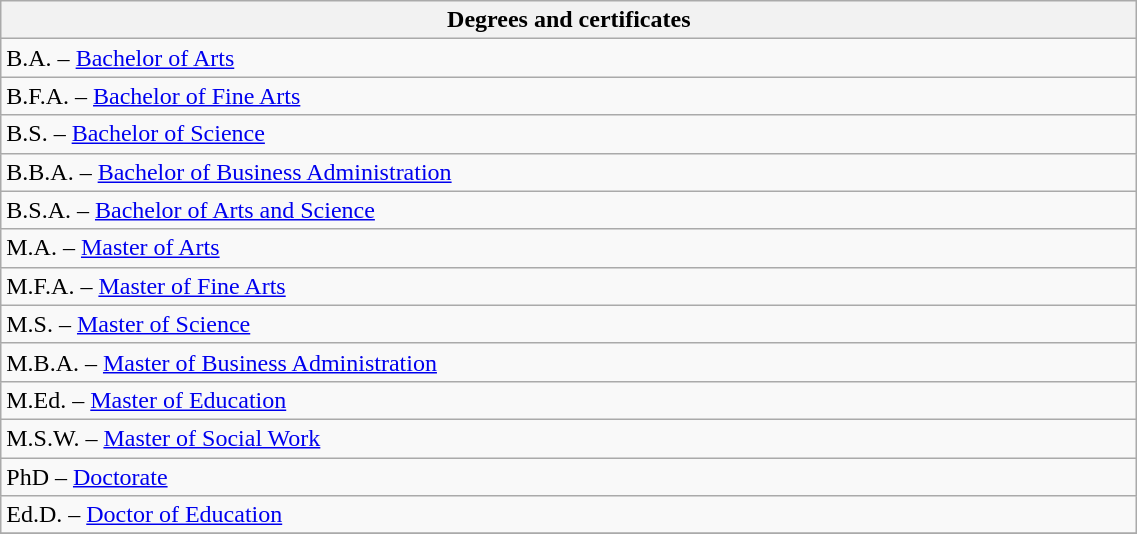<table class="wikitable" style="width: 60%; height: 30px style="font-size: 100%">
<tr>
<th>Degrees and certificates</th>
</tr>
<tr>
<td>B.A. – <a href='#'>Bachelor of Arts</a></td>
</tr>
<tr>
<td>B.F.A. – <a href='#'>Bachelor of Fine Arts</a></td>
</tr>
<tr>
<td>B.S. – <a href='#'>Bachelor of Science</a></td>
</tr>
<tr>
<td>B.B.A. – <a href='#'>Bachelor of Business Administration</a></td>
</tr>
<tr>
<td>B.S.A. – <a href='#'>Bachelor of Arts and Science</a></td>
</tr>
<tr>
<td>M.A. – <a href='#'>Master of Arts</a></td>
</tr>
<tr>
<td>M.F.A. – <a href='#'>Master of Fine Arts</a></td>
</tr>
<tr>
<td>M.S. – <a href='#'>Master of Science</a></td>
</tr>
<tr>
<td>M.B.A. – <a href='#'>Master of Business Administration</a></td>
</tr>
<tr>
<td>M.Ed. – <a href='#'>Master of Education</a></td>
</tr>
<tr>
<td>M.S.W. – <a href='#'>Master of Social Work</a></td>
</tr>
<tr>
<td>PhD – <a href='#'>Doctorate</a></td>
</tr>
<tr>
<td>Ed.D. – <a href='#'>Doctor of Education</a></td>
</tr>
<tr>
</tr>
</table>
